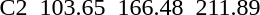<table>
<tr>
<td>C2</td>
<td></td>
<td>103.65</td>
<td></td>
<td>166.48</td>
<td></td>
<td>211.89</td>
</tr>
</table>
